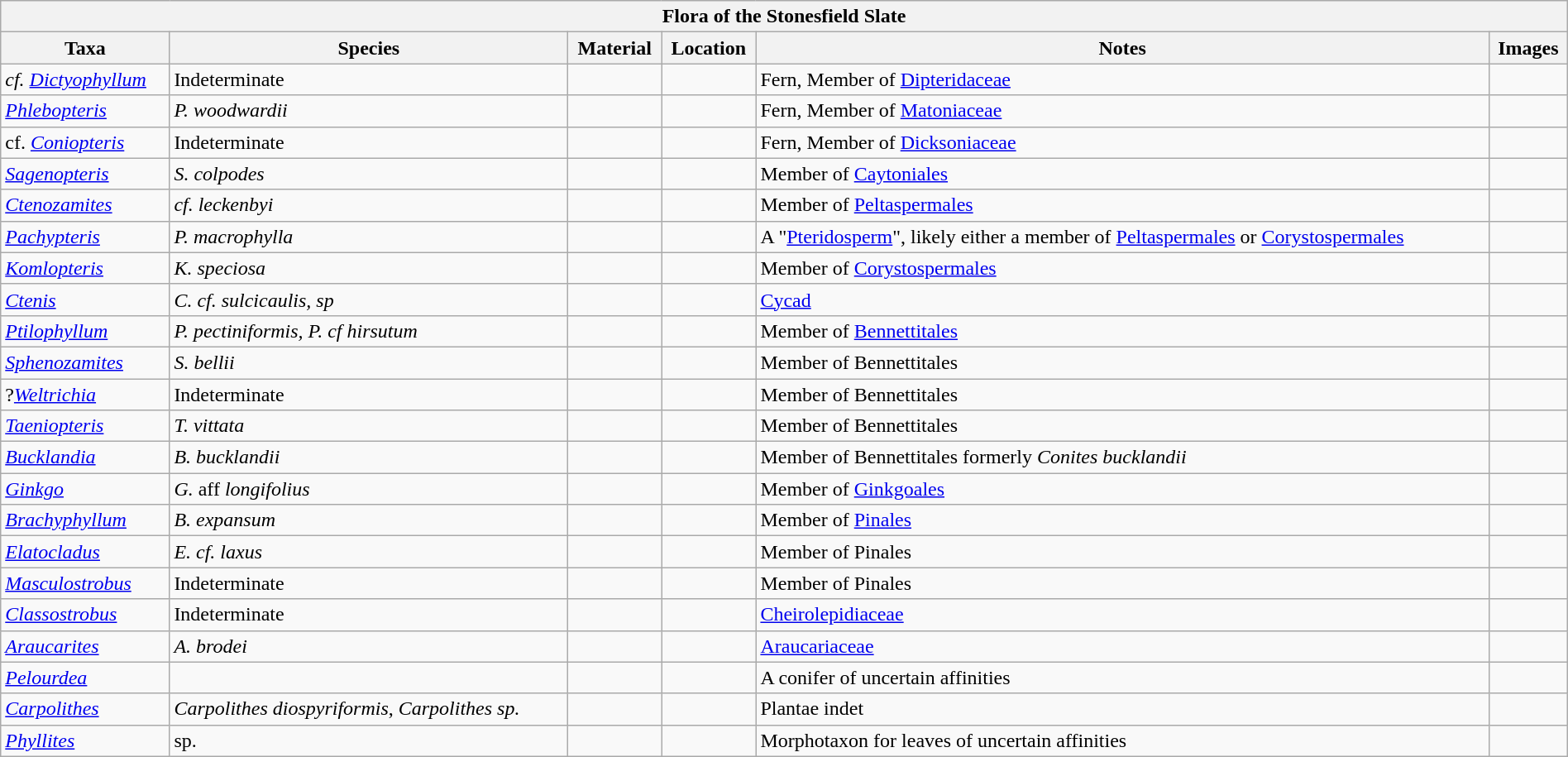<table class="wikitable" align="center" width="100%">
<tr>
<th colspan="7" align="center"><strong>Flora of the Stonesfield Slate</strong></th>
</tr>
<tr>
<th>Taxa</th>
<th>Species</th>
<th>Material</th>
<th>Location</th>
<th>Notes</th>
<th>Images</th>
</tr>
<tr>
<td><em>cf. <a href='#'>Dictyophyllum</a></em></td>
<td>Indeterminate</td>
<td></td>
<td></td>
<td>Fern, Member of <a href='#'>Dipteridaceae</a></td>
<td></td>
</tr>
<tr>
<td><em><a href='#'>Phlebopteris</a></em></td>
<td><em>P. woodwardii</em></td>
<td></td>
<td></td>
<td>Fern, Member of <a href='#'>Matoniaceae</a></td>
<td></td>
</tr>
<tr>
<td>cf. <em><a href='#'>Coniopteris</a></em></td>
<td>Indeterminate</td>
<td></td>
<td></td>
<td>Fern, Member of <a href='#'>Dicksoniaceae</a></td>
<td></td>
</tr>
<tr>
<td><em><a href='#'>Sagenopteris</a></em></td>
<td><em>S. colpodes</em></td>
<td></td>
<td></td>
<td>Member of <a href='#'>Caytoniales</a></td>
<td></td>
</tr>
<tr>
<td><em><a href='#'>Ctenozamites</a></em></td>
<td><em>cf. leckenbyi</em></td>
<td></td>
<td></td>
<td>Member of <a href='#'>Peltaspermales</a></td>
<td></td>
</tr>
<tr>
<td><em><a href='#'>Pachypteris</a></em></td>
<td><em>P. macrophylla</em></td>
<td></td>
<td></td>
<td>A "<a href='#'>Pteridosperm</a>", likely either a member of <a href='#'>Peltaspermales</a> or <a href='#'>Corystospermales</a></td>
<td></td>
</tr>
<tr>
<td><em><a href='#'>Komlopteris</a></em></td>
<td><em>K. speciosa</em></td>
<td></td>
<td></td>
<td>Member of <a href='#'>Corystospermales</a></td>
<td></td>
</tr>
<tr>
<td><em><a href='#'>Ctenis</a></em></td>
<td><em>C. cf. sulcicaulis, sp</em></td>
<td></td>
<td></td>
<td><a href='#'>Cycad</a></td>
<td></td>
</tr>
<tr>
<td><a href='#'><em>Ptilophyllum</em></a></td>
<td><em>P. pectiniformis, P. cf hirsutum</em></td>
<td></td>
<td></td>
<td>Member of <a href='#'>Bennettitales</a></td>
<td></td>
</tr>
<tr>
<td><em><a href='#'>Sphenozamites</a></em></td>
<td><em>S. bellii</em></td>
<td></td>
<td></td>
<td>Member of Bennettitales</td>
<td></td>
</tr>
<tr>
<td>?<em><a href='#'>Weltrichia</a></em></td>
<td>Indeterminate</td>
<td></td>
<td></td>
<td>Member of Bennettitales</td>
<td></td>
</tr>
<tr>
<td><em><a href='#'>Taeniopteris</a></em></td>
<td><em>T. vittata</em></td>
<td></td>
<td></td>
<td>Member of Bennettitales</td>
<td></td>
</tr>
<tr>
<td><em><a href='#'>Bucklandia</a></em></td>
<td><em>B. bucklandii</em></td>
<td></td>
<td></td>
<td>Member of Bennettitales formerly <em>Conites bucklandii</em></td>
<td></td>
</tr>
<tr>
<td><em><a href='#'>Ginkgo</a></em></td>
<td><em>G.</em> aff <em>longifolius</em></td>
<td></td>
<td></td>
<td>Member of <a href='#'>Ginkgoales</a></td>
<td></td>
</tr>
<tr>
<td><em><a href='#'>Brachyphyllum</a></em></td>
<td><em>B. expansum</em></td>
<td></td>
<td></td>
<td>Member of <a href='#'>Pinales</a></td>
<td></td>
</tr>
<tr>
<td><em><a href='#'>Elatocladus</a></em></td>
<td><em>E. cf. laxus</em></td>
<td></td>
<td></td>
<td>Member of Pinales</td>
<td></td>
</tr>
<tr>
<td><em><a href='#'>Masculostrobus</a></em></td>
<td>Indeterminate</td>
<td></td>
<td></td>
<td>Member of Pinales</td>
<td></td>
</tr>
<tr>
<td><em><a href='#'>Classostrobus</a></em></td>
<td>Indeterminate</td>
<td></td>
<td></td>
<td><a href='#'>Cheirolepidiaceae</a></td>
<td></td>
</tr>
<tr>
<td><em><a href='#'>Araucarites</a></em></td>
<td><em>A. brodei</em></td>
<td></td>
<td></td>
<td><a href='#'>Araucariaceae</a></td>
<td></td>
</tr>
<tr>
<td><em><a href='#'>Pelourdea</a></em></td>
<td></td>
<td></td>
<td></td>
<td>A conifer of uncertain affinities</td>
<td></td>
</tr>
<tr>
<td><em><a href='#'>Carpolithes</a></em></td>
<td><em>Carpolithes diospyriformis</em>, <em>Carpolithes sp.</em></td>
<td></td>
<td></td>
<td>Plantae indet</td>
<td></td>
</tr>
<tr>
<td><em><a href='#'>Phyllites</a></em></td>
<td>sp.</td>
<td></td>
<td></td>
<td>Morphotaxon for leaves of uncertain affinities</td>
<td></td>
</tr>
</table>
